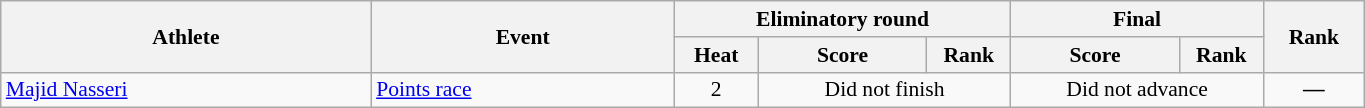<table class="wikitable" width="72%" style="text-align:center; font-size:90%">
<tr>
<th rowspan="2" width="22%">Athlete</th>
<th rowspan="2" width="18%">Event</th>
<th colspan="3" width="20%">Eliminatory round</th>
<th colspan="2" width="15%">Final</th>
<th rowspan="2" width="6%">Rank</th>
</tr>
<tr>
<th width="5%">Heat</th>
<th width="10%">Score</th>
<th>Rank</th>
<th width="10%">Score</th>
<th>Rank</th>
</tr>
<tr>
<td align="left"><a href='#'>Majid Nasseri</a></td>
<td align="left"><a href='#'>Points race</a></td>
<td>2</td>
<td colspan=2>Did not finish</td>
<td colspan=2>Did not advance</td>
<td><strong>—</strong></td>
</tr>
</table>
